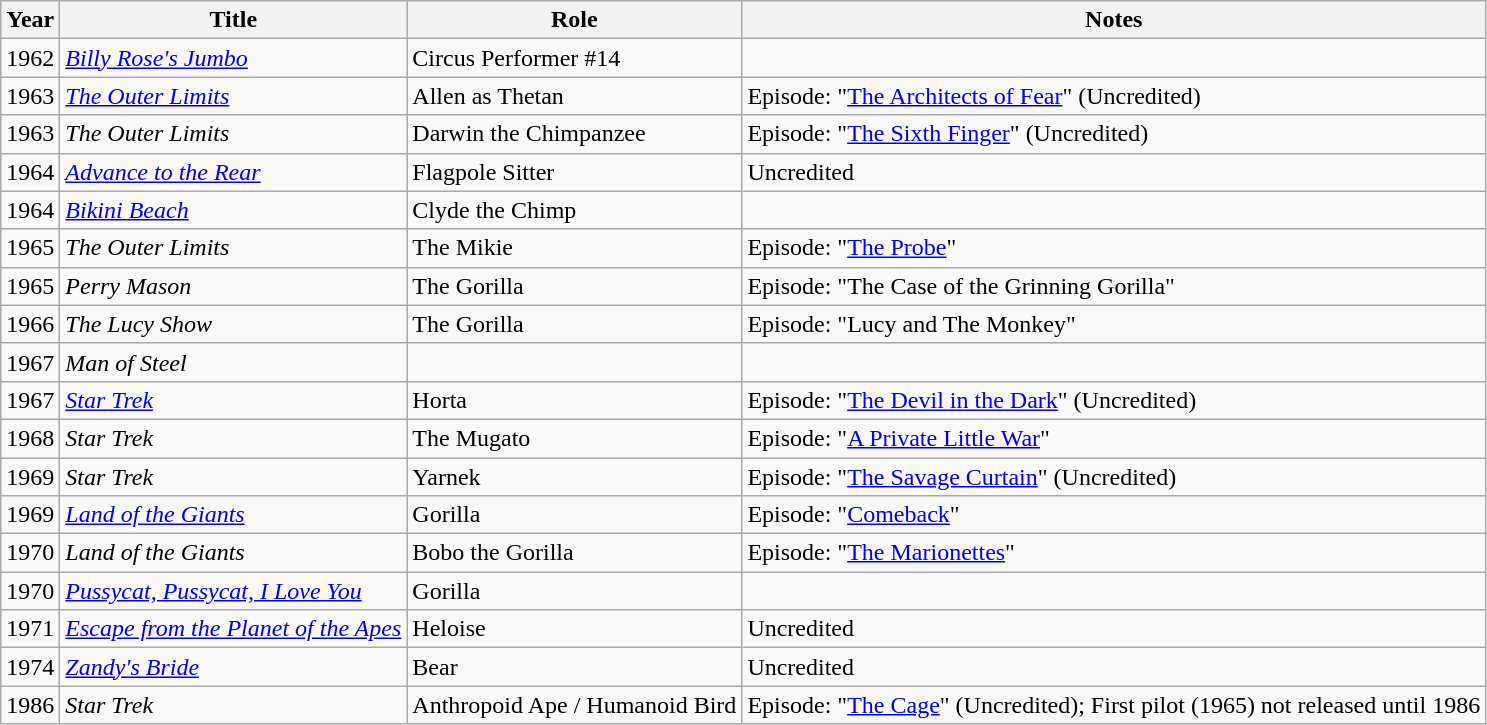<table class="wikitable">
<tr>
<th>Year</th>
<th>Title</th>
<th>Role</th>
<th>Notes</th>
</tr>
<tr>
<td>1962</td>
<td><em><a href='#'>Billy Rose's Jumbo</a></em></td>
<td>Circus Performer #14</td>
<td></td>
</tr>
<tr>
<td>1963</td>
<td><em><a href='#'>The Outer Limits</a></em></td>
<td>Allen as Thetan</td>
<td>Episode: "<a href='#'>The Architects of Fear</a>" (Uncredited)</td>
</tr>
<tr>
<td>1963</td>
<td><em>The Outer Limits</em></td>
<td>Darwin the Chimpanzee</td>
<td>Episode: "<a href='#'>The Sixth Finger</a>" (Uncredited)</td>
</tr>
<tr>
<td>1964</td>
<td><em><a href='#'>Advance to the Rear</a></em></td>
<td>Flagpole Sitter</td>
<td>Uncredited</td>
</tr>
<tr>
<td>1964</td>
<td><em><a href='#'>Bikini Beach</a></em></td>
<td>Clyde the Chimp</td>
<td></td>
</tr>
<tr>
<td>1965</td>
<td><em>The Outer Limits</em></td>
<td>The Mikie</td>
<td>Episode: "<a href='#'>The Probe</a>"</td>
</tr>
<tr>
<td>1965</td>
<td><em>Perry Mason</em></td>
<td>The Gorilla</td>
<td>Episode: "The Case of the Grinning Gorilla"</td>
</tr>
<tr>
<td>1966</td>
<td><em>The Lucy Show</em></td>
<td>The Gorilla</td>
<td>Episode: "Lucy and The Monkey"</td>
</tr>
<tr>
<td>1967</td>
<td><em>Man of Steel</em></td>
<td></td>
<td></td>
</tr>
<tr>
<td>1967</td>
<td><em><a href='#'>Star Trek</a></em></td>
<td>Horta</td>
<td>Episode: "<a href='#'>The Devil in the Dark</a>" (Uncredited)</td>
</tr>
<tr>
<td>1968</td>
<td><em>Star Trek</em></td>
<td>The Mugato</td>
<td>Episode: "<a href='#'>A Private Little War</a>"</td>
</tr>
<tr>
<td>1969</td>
<td><em>Star Trek</em></td>
<td>Yarnek</td>
<td>Episode: "<a href='#'>The Savage Curtain</a>" (Uncredited)</td>
</tr>
<tr>
<td>1969</td>
<td><em><a href='#'>Land of the Giants</a></em></td>
<td>Gorilla</td>
<td>Episode: "<a href='#'>Comeback</a>"</td>
</tr>
<tr>
<td>1970</td>
<td><em>Land of the Giants</em></td>
<td>Bobo the Gorilla</td>
<td>Episode: "<a href='#'>The Marionettes</a>"</td>
</tr>
<tr>
<td>1970</td>
<td><em><a href='#'>Pussycat, Pussycat, I Love You</a></em></td>
<td>Gorilla</td>
<td></td>
</tr>
<tr The Lucy Show- episode played the gorilla>
<td>1971</td>
<td><em><a href='#'>Escape from the Planet of the Apes</a></em></td>
<td>Heloise</td>
<td>Uncredited</td>
</tr>
<tr>
<td>1974</td>
<td><em><a href='#'>Zandy's Bride</a></em></td>
<td>Bear</td>
<td>Uncredited</td>
</tr>
<tr>
<td>1986</td>
<td><em>Star Trek</em></td>
<td>Anthropoid Ape / Humanoid Bird</td>
<td>Episode: "<a href='#'>The Cage</a>" (Uncredited); First pilot (1965) not released until 1986</td>
</tr>
</table>
